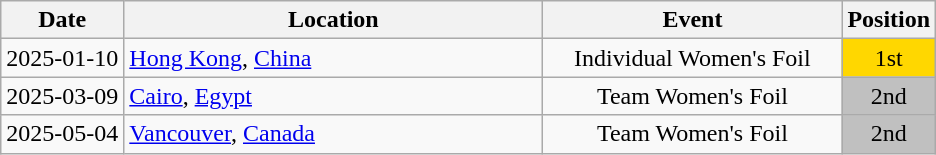<table class="wikitable" style="text-align:center;">
<tr>
<th>Date</th>
<th style="width:17em">Location</th>
<th style="width:12em">Event</th>
<th>Position</th>
</tr>
<tr>
<td>2025-01-10</td>
<td rowspan="1" align="left"> <a href='#'>Hong Kong</a>, <a href='#'>China</a></td>
<td>Individual Women's Foil</td>
<td bgcolor="gold">1st</td>
</tr>
<tr>
<td>2025-03-09</td>
<td rowspan="1" align="left"> <a href='#'>Cairo</a>, <a href='#'>Egypt</a></td>
<td>Team Women's Foil</td>
<td bgcolor="silver">2nd</td>
</tr>
<tr>
<td>2025-05-04</td>
<td rowspan="1" align="left"> <a href='#'>Vancouver</a>, <a href='#'>Canada</a></td>
<td>Team Women's Foil</td>
<td bgcolor="silver">2nd</td>
</tr>
</table>
